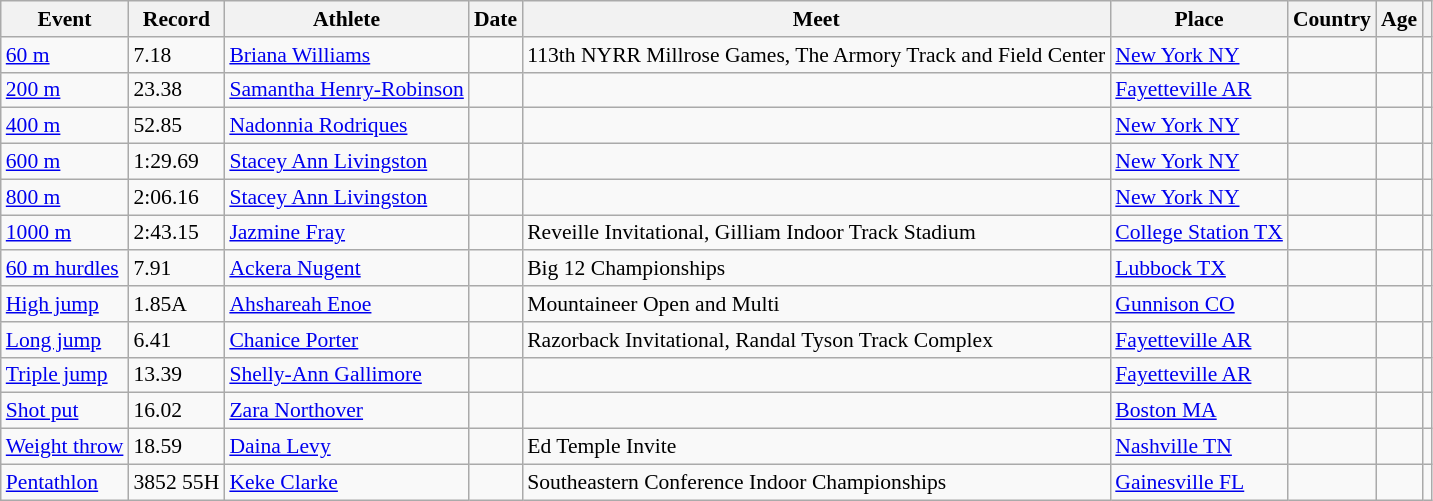<table class="wikitable sortable" style="font-size: 90%;">
<tr>
<th>Event</th>
<th>Record</th>
<th>Athlete</th>
<th>Date</th>
<th>Meet</th>
<th>Place</th>
<th>Country</th>
<th>Age</th>
<th></th>
</tr>
<tr>
<td><a href='#'>60 m</a></td>
<td>7.18</td>
<td><a href='#'>Briana Williams</a></td>
<td></td>
<td>113th NYRR Millrose Games, The Armory Track and Field Center</td>
<td><a href='#'>New York NY</a></td>
<td></td>
<td></td>
<td></td>
</tr>
<tr>
<td><a href='#'>200 m</a></td>
<td>23.38</td>
<td><a href='#'>Samantha Henry-Robinson</a></td>
<td></td>
<td></td>
<td><a href='#'>Fayetteville AR</a></td>
<td></td>
<td></td>
<td></td>
</tr>
<tr>
<td><a href='#'>400 m</a></td>
<td>52.85</td>
<td><a href='#'>Nadonnia Rodriques</a></td>
<td></td>
<td></td>
<td><a href='#'>New York NY</a></td>
<td></td>
<td></td>
<td></td>
</tr>
<tr>
<td><a href='#'>600 m</a></td>
<td>1:29.69</td>
<td><a href='#'>Stacey Ann Livingston</a></td>
<td></td>
<td></td>
<td><a href='#'>New York NY</a></td>
<td></td>
<td></td>
<td></td>
</tr>
<tr>
<td><a href='#'>800 m</a></td>
<td>2:06.16</td>
<td><a href='#'>Stacey Ann Livingston</a></td>
<td></td>
<td></td>
<td><a href='#'>New York NY</a></td>
<td></td>
<td></td>
<td></td>
</tr>
<tr>
<td><a href='#'>1000 m</a></td>
<td>2:43.15</td>
<td><a href='#'>Jazmine Fray</a></td>
<td></td>
<td>Reveille Invitational, Gilliam Indoor Track Stadium</td>
<td><a href='#'>College Station TX</a></td>
<td></td>
<td></td>
<td></td>
</tr>
<tr>
<td><a href='#'>60 m hurdles</a></td>
<td>7.91</td>
<td><a href='#'>Ackera Nugent</a></td>
<td></td>
<td>Big 12 Championships</td>
<td><a href='#'>Lubbock TX</a></td>
<td></td>
<td></td>
<td></td>
</tr>
<tr>
<td><a href='#'>High jump</a></td>
<td>1.85A</td>
<td><a href='#'>Ahshareah Enoe</a></td>
<td></td>
<td>Mountaineer Open and Multi</td>
<td><a href='#'>Gunnison CO</a></td>
<td></td>
<td></td>
<td></td>
</tr>
<tr>
<td><a href='#'>Long jump</a></td>
<td>6.41</td>
<td><a href='#'>Chanice Porter</a></td>
<td></td>
<td>Razorback Invitational, Randal Tyson Track Complex</td>
<td><a href='#'>Fayetteville AR</a></td>
<td></td>
<td></td>
<td></td>
</tr>
<tr>
<td><a href='#'>Triple jump</a></td>
<td>13.39</td>
<td><a href='#'>Shelly-Ann Gallimore</a></td>
<td></td>
<td></td>
<td><a href='#'>Fayetteville AR</a></td>
<td></td>
<td></td>
<td></td>
</tr>
<tr>
<td><a href='#'>Shot put</a></td>
<td>16.02</td>
<td><a href='#'>Zara Northover</a></td>
<td></td>
<td></td>
<td><a href='#'>Boston MA</a></td>
<td></td>
<td></td>
<td></td>
</tr>
<tr>
<td><a href='#'>Weight throw</a></td>
<td>18.59</td>
<td><a href='#'>Daina Levy</a></td>
<td></td>
<td>Ed Temple Invite</td>
<td><a href='#'>Nashville TN</a></td>
<td></td>
<td></td>
<td></td>
</tr>
<tr>
<td><a href='#'>Pentathlon</a></td>
<td>3852 55H</td>
<td><a href='#'>Keke Clarke</a></td>
<td></td>
<td>Southeastern Conference Indoor Championships</td>
<td><a href='#'>Gainesville FL</a></td>
<td></td>
<td></td>
<td></td>
</tr>
</table>
